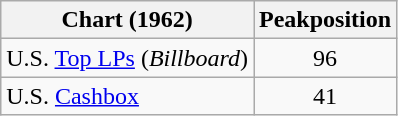<table class="wikitable">
<tr>
<th>Chart (1962)</th>
<th>Peakposition</th>
</tr>
<tr>
<td>U.S. <a href='#'>Top LPs</a> (<em>Billboard</em>)</td>
<td align="center">96</td>
</tr>
<tr>
<td>U.S. <a href='#'>Cashbox</a></td>
<td align="center">41</td>
</tr>
</table>
